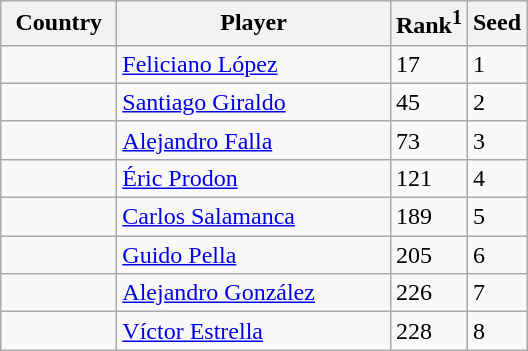<table class="sortable wikitable">
<tr>
<th width="70">Country</th>
<th width="175">Player</th>
<th>Rank<sup>1</sup></th>
<th>Seed</th>
</tr>
<tr>
<td></td>
<td><a href='#'>Feliciano López</a></td>
<td>17</td>
<td>1</td>
</tr>
<tr>
<td></td>
<td><a href='#'>Santiago Giraldo</a></td>
<td>45</td>
<td>2</td>
</tr>
<tr>
<td></td>
<td><a href='#'>Alejandro Falla</a></td>
<td>73</td>
<td>3</td>
</tr>
<tr>
<td></td>
<td><a href='#'>Éric Prodon</a></td>
<td>121</td>
<td>4</td>
</tr>
<tr>
<td></td>
<td><a href='#'>Carlos Salamanca</a></td>
<td>189</td>
<td>5</td>
</tr>
<tr>
<td></td>
<td><a href='#'>Guido Pella</a></td>
<td>205</td>
<td>6</td>
</tr>
<tr>
<td></td>
<td><a href='#'>Alejandro González</a></td>
<td>226</td>
<td>7</td>
</tr>
<tr>
<td></td>
<td><a href='#'>Víctor Estrella</a></td>
<td>228</td>
<td>8</td>
</tr>
</table>
